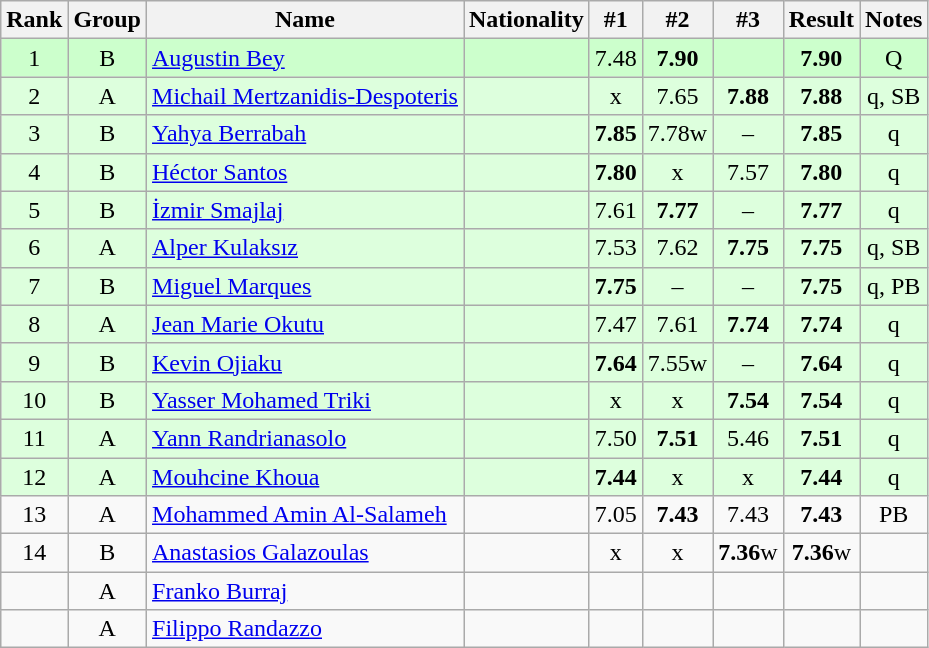<table class="wikitable sortable" style="text-align:center">
<tr>
<th>Rank</th>
<th>Group</th>
<th>Name</th>
<th>Nationality</th>
<th>#1</th>
<th>#2</th>
<th>#3</th>
<th>Result</th>
<th>Notes</th>
</tr>
<tr bgcolor=ccffcc>
<td>1</td>
<td>B</td>
<td align=left><a href='#'>Augustin Bey</a></td>
<td align=left></td>
<td>7.48</td>
<td><strong>7.90</strong></td>
<td></td>
<td><strong>7.90</strong></td>
<td>Q</td>
</tr>
<tr bgcolor=ddffdd>
<td>2</td>
<td>A</td>
<td align=left><a href='#'>Michail Mertzanidis-Despoteris</a></td>
<td align=left></td>
<td>x</td>
<td>7.65</td>
<td><strong>7.88</strong></td>
<td><strong>7.88</strong></td>
<td>q, SB</td>
</tr>
<tr bgcolor=ddffdd>
<td>3</td>
<td>B</td>
<td align=left><a href='#'>Yahya Berrabah</a></td>
<td align=left></td>
<td><strong>7.85</strong></td>
<td>7.78w</td>
<td>–</td>
<td><strong>7.85</strong></td>
<td>q</td>
</tr>
<tr bgcolor=ddffdd>
<td>4</td>
<td>B</td>
<td align=left><a href='#'>Héctor Santos</a></td>
<td align=left></td>
<td><strong>7.80</strong></td>
<td>x</td>
<td>7.57</td>
<td><strong>7.80</strong></td>
<td>q</td>
</tr>
<tr bgcolor=ddffdd>
<td>5</td>
<td>B</td>
<td align=left><a href='#'>İzmir Smajlaj</a></td>
<td align=left></td>
<td>7.61</td>
<td><strong>7.77</strong></td>
<td>–</td>
<td><strong>7.77</strong></td>
<td>q</td>
</tr>
<tr bgcolor=ddffdd>
<td>6</td>
<td>A</td>
<td align=left><a href='#'>Alper Kulaksız</a></td>
<td align=left></td>
<td>7.53</td>
<td>7.62</td>
<td><strong>7.75</strong></td>
<td><strong>7.75</strong></td>
<td>q, SB</td>
</tr>
<tr bgcolor=ddffdd>
<td>7</td>
<td>B</td>
<td align=left><a href='#'>Miguel Marques</a></td>
<td align=left></td>
<td><strong>7.75</strong></td>
<td>–</td>
<td>–</td>
<td><strong>7.75</strong></td>
<td>q, PB</td>
</tr>
<tr bgcolor=ddffdd>
<td>8</td>
<td>A</td>
<td align=left><a href='#'>Jean Marie Okutu</a></td>
<td align=left></td>
<td>7.47</td>
<td>7.61</td>
<td><strong>7.74</strong></td>
<td><strong>7.74</strong></td>
<td>q</td>
</tr>
<tr bgcolor=ddffdd>
<td>9</td>
<td>B</td>
<td align=left><a href='#'>Kevin Ojiaku</a></td>
<td align=left></td>
<td><strong>7.64</strong></td>
<td>7.55w</td>
<td>–</td>
<td><strong>7.64</strong></td>
<td>q</td>
</tr>
<tr bgcolor=ddffdd>
<td>10</td>
<td>B</td>
<td align=left><a href='#'>Yasser Mohamed Triki</a></td>
<td align=left></td>
<td>x</td>
<td>x</td>
<td><strong>7.54</strong></td>
<td><strong>7.54</strong></td>
<td>q</td>
</tr>
<tr bgcolor=ddffdd>
<td>11</td>
<td>A</td>
<td align=left><a href='#'>Yann Randrianasolo</a></td>
<td align=left></td>
<td>7.50</td>
<td><strong>7.51</strong></td>
<td>5.46</td>
<td><strong>7.51</strong></td>
<td>q</td>
</tr>
<tr bgcolor=ddffdd>
<td>12</td>
<td>A</td>
<td align=left><a href='#'>Mouhcine Khoua</a></td>
<td align=left></td>
<td><strong>7.44</strong></td>
<td>x</td>
<td>x</td>
<td><strong>7.44</strong></td>
<td>q</td>
</tr>
<tr>
<td>13</td>
<td>A</td>
<td align=left><a href='#'>Mohammed Amin Al-Salameh</a></td>
<td align=left></td>
<td>7.05</td>
<td><strong>7.43</strong></td>
<td>7.43</td>
<td><strong>7.43</strong></td>
<td>PB</td>
</tr>
<tr>
<td>14</td>
<td>B</td>
<td align=left><a href='#'>Anastasios Galazoulas</a></td>
<td align=left></td>
<td>x</td>
<td>x</td>
<td><strong>7.36</strong>w</td>
<td><strong>7.36</strong>w</td>
<td></td>
</tr>
<tr>
<td></td>
<td>A</td>
<td align=left><a href='#'>Franko Burraj</a></td>
<td align=left></td>
<td></td>
<td></td>
<td></td>
<td><strong></strong></td>
<td></td>
</tr>
<tr>
<td></td>
<td>A</td>
<td align=left><a href='#'>Filippo Randazzo</a></td>
<td align=left></td>
<td></td>
<td></td>
<td></td>
<td><strong></strong></td>
<td></td>
</tr>
</table>
